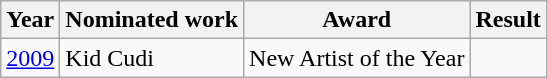<table class="wikitable">
<tr>
<th>Year</th>
<th>Nominated work</th>
<th>Award</th>
<th>Result</th>
</tr>
<tr>
<td><a href='#'>2009</a></td>
<td>Kid Cudi</td>
<td>New Artist of the Year</td>
<td></td>
</tr>
</table>
